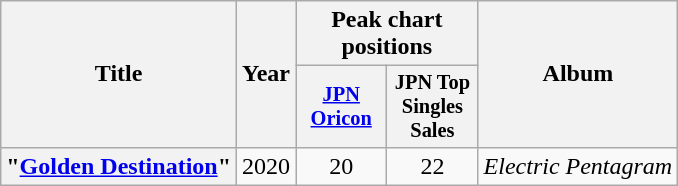<table class="wikitable plainrowheaders">
<tr>
<th scope="col" rowspan="2">Title</th>
<th scope="col" rowspan="2">Year</th>
<th scope="col" colspan="2">Peak chart positions</th>
<th scope="col" rowspan="2">Album</th>
</tr>
<tr>
<th scope="col" style="width:4em;font-size:85%"><a href='#'>JPN<br>Oricon</a><br></th>
<th scope="col" style="width:4em;font-size:85%">JPN Top Singles Sales<br></th>
</tr>
<tr>
<th scope="row">"<a href='#'>Golden Destination</a>"</th>
<td align="center">2020</td>
<td align="center">20</td>
<td align="center">22</td>
<td align=center><em>Electric Pentagram</em></td>
</tr>
</table>
